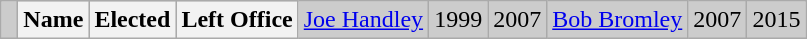<table class="wikitable">
<tr bgcolor="CCCCCC">
<td> </td>
<th><strong>Name </strong></th>
<th><strong>Elected</strong></th>
<th><strong>Left Office</strong><br></th>
<td><a href='#'>Joe Handley</a></td>
<td>1999</td>
<td>2007<br></td>
<td><a href='#'>Bob Bromley</a></td>
<td>2007</td>
<td>2015</td>
</tr>
</table>
